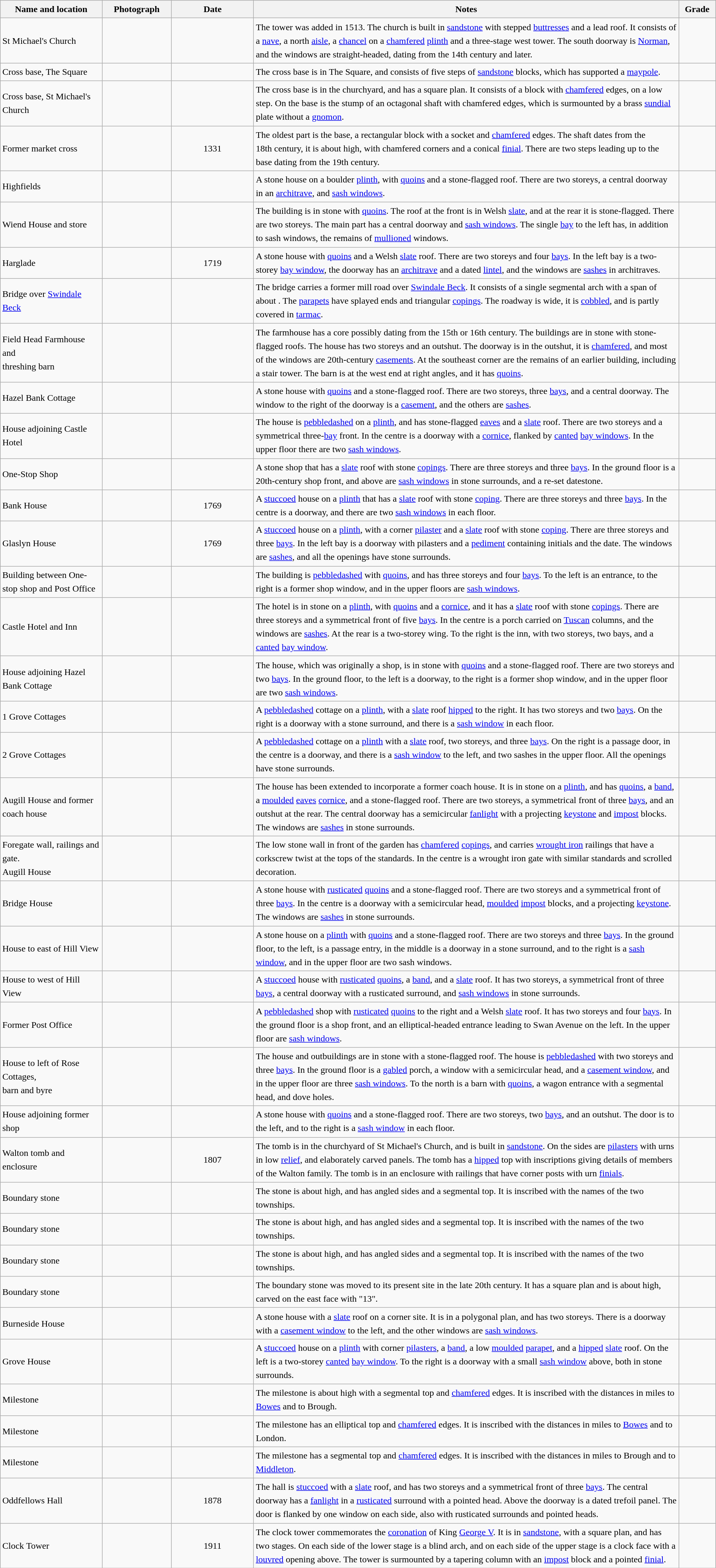<table class="wikitable sortable plainrowheaders" style="width:100%; border:0; text-align:left; line-height:150%;">
<tr>
<th scope="col"  style="width:150px">Name and location</th>
<th scope="col"  style="width:100px" class="unsortable">Photograph</th>
<th scope="col"  style="width:120px">Date</th>
<th scope="col"  style="width:650px" class="unsortable">Notes</th>
<th scope="col"  style="width:50px">Grade</th>
</tr>
<tr>
<td>St Michael's Church<br><small></small></td>
<td></td>
<td align="center"></td>
<td>The tower was added in 1513.  The church is built in <a href='#'>sandstone</a> with stepped <a href='#'>buttresses</a> and a lead roof.  It consists of a <a href='#'>nave</a>, a north <a href='#'>aisle</a>, a <a href='#'>chancel</a> on a <a href='#'>chamfered</a> <a href='#'>plinth</a> and a three-stage west tower.  The south doorway is <a href='#'>Norman</a>, and the windows are straight-headed, dating from the 14th century and later.</td>
<td align="center" ></td>
</tr>
<tr>
<td>Cross base, The Square<br><small></small></td>
<td></td>
<td align="center"></td>
<td>The cross base is in The Square, and consists of five steps of <a href='#'>sandstone</a> blocks, which has supported a <a href='#'>maypole</a>.</td>
<td align="center" ></td>
</tr>
<tr>
<td>Cross base, St Michael's Church<br><small></small></td>
<td></td>
<td align="center"></td>
<td>The cross base is in the churchyard, and has a square plan.  It consists of a block with <a href='#'>chamfered</a> edges, on a low step.  On the base is the stump of an octagonal shaft with chamfered edges, which is surmounted by a brass <a href='#'>sundial</a> plate without a <a href='#'>gnomon</a>.</td>
<td align="center" ></td>
</tr>
<tr>
<td>Former market cross<br><small></small></td>
<td></td>
<td align="center">1331</td>
<td>The oldest part is the base, a rectangular block with a socket and <a href='#'>chamfered</a> edges.  The shaft dates from the 18th century, it is about  high, with chamfered corners and a conical <a href='#'>finial</a>.  There are two steps leading up to the base dating from the 19th century.</td>
<td align="center" ></td>
</tr>
<tr>
<td>Highfields<br><small></small></td>
<td></td>
<td align="center"></td>
<td>A stone house on a boulder <a href='#'>plinth</a>, with <a href='#'>quoins</a> and a stone-flagged roof.  There are two storeys, a central doorway in an <a href='#'>architrave</a>, and <a href='#'>sash windows</a>.</td>
<td align="center" ></td>
</tr>
<tr>
<td>Wiend House and store<br><small></small></td>
<td></td>
<td align="center"></td>
<td>The building is in stone with <a href='#'>quoins</a>.  The roof at the front is in Welsh <a href='#'>slate</a>, and at the rear it is stone-flagged.  There are two storeys.  The main part has a central doorway and <a href='#'>sash windows</a>.  The single <a href='#'>bay</a> to the left has, in addition to sash windows, the remains of <a href='#'>mullioned</a> windows.</td>
<td align="center" ></td>
</tr>
<tr>
<td>Harglade<br><small></small></td>
<td></td>
<td align="center">1719</td>
<td>A stone house with <a href='#'>quoins</a> and a Welsh <a href='#'>slate</a> roof.  There are two storeys and four <a href='#'>bays</a>.  In the left bay is a two-storey <a href='#'>bay window</a>, the doorway has an <a href='#'>architrave</a> and a dated <a href='#'>lintel</a>, and the windows are <a href='#'>sashes</a> in architraves.</td>
<td align="center" ></td>
</tr>
<tr>
<td>Bridge over <a href='#'>Swindale Beck</a><br><small></small></td>
<td></td>
<td align="center"></td>
<td>The bridge carries a former mill road over <a href='#'>Swindale Beck</a>.  It consists of a single segmental arch with a span of about .  The <a href='#'>parapets</a> have splayed ends and triangular <a href='#'>copings</a>.  The roadway is  wide, it is <a href='#'>cobbled</a>, and is partly covered in <a href='#'>tarmac</a>.</td>
<td align="center" ></td>
</tr>
<tr>
<td>Field Head Farmhouse and<br>threshing barn<br><small></small></td>
<td></td>
<td align="center"></td>
<td>The farmhouse has a core possibly dating from the 15th or 16th century.  The buildings are in stone with stone-flagged roofs.  The house has two storeys and an outshut.  The doorway is in the outshut, it is <a href='#'>chamfered</a>, and most of the windows are 20th-century <a href='#'>casements</a>.  At the southeast corner are the remains of an earlier building, including a stair tower.  The barn is at the west end at right angles, and it has <a href='#'>quoins</a>.</td>
<td align="center" ></td>
</tr>
<tr>
<td>Hazel Bank Cottage<br><small></small></td>
<td></td>
<td align="center"></td>
<td>A stone house with <a href='#'>quoins</a> and a stone-flagged roof.  There are two storeys, three <a href='#'>bays</a>, and a central doorway.  The window to the right of the doorway is a <a href='#'>casement</a>, and the others are <a href='#'>sashes</a>.</td>
<td align="center" ></td>
</tr>
<tr>
<td>House adjoining Castle Hotel<br><small></small></td>
<td></td>
<td align="center"></td>
<td>The house is <a href='#'>pebbledashed</a> on a <a href='#'>plinth</a>, and has stone-flagged <a href='#'>eaves</a> and a <a href='#'>slate</a> roof.  There are two storeys and a symmetrical three-<a href='#'>bay</a> front.  In the centre is a doorway with a <a href='#'>cornice</a>, flanked by <a href='#'>canted</a> <a href='#'>bay windows</a>.  In the upper floor there are two <a href='#'>sash windows</a>.</td>
<td align="center" ></td>
</tr>
<tr>
<td>One-Stop Shop<br><small></small></td>
<td></td>
<td align="center"></td>
<td>A stone shop that has a <a href='#'>slate</a> roof with stone <a href='#'>copings</a>.  There are three storeys and three <a href='#'>bays</a>.  In the ground floor is a 20th-century shop front, and above are <a href='#'>sash windows</a> in stone surrounds, and a re-set datestone.</td>
<td align="center" ></td>
</tr>
<tr>
<td>Bank House<br><small></small></td>
<td></td>
<td align="center">1769</td>
<td>A <a href='#'>stuccoed</a> house on a <a href='#'>plinth</a> that has a <a href='#'>slate</a> roof with stone <a href='#'>coping</a>.  There are three storeys and three <a href='#'>bays</a>.  In the centre is a doorway, and there are two <a href='#'>sash windows</a> in each floor.</td>
<td align="center" ></td>
</tr>
<tr>
<td>Glaslyn House<br><small></small></td>
<td></td>
<td align="center">1769</td>
<td>A <a href='#'>stuccoed</a> house on a <a href='#'>plinth</a>, with a corner <a href='#'>pilaster</a> and a <a href='#'>slate</a> roof with stone <a href='#'>coping</a>.  There are three storeys and three <a href='#'>bays</a>.  In the left bay is a doorway with pilasters and a <a href='#'>pediment</a> containing initials and the date.  The windows are <a href='#'>sashes</a>, and all the openings have stone surrounds.</td>
<td align="center" ></td>
</tr>
<tr>
<td>Building between One-stop shop and Post Office<br><small></small></td>
<td></td>
<td align="center"></td>
<td>The building is <a href='#'>pebbledashed</a> with <a href='#'>quoins</a>, and has three storeys and four <a href='#'>bays</a>.  To the left is an entrance, to the right is a former shop window, and in the upper floors are <a href='#'>sash windows</a>.</td>
<td align="center" ></td>
</tr>
<tr>
<td>Castle Hotel and Inn<br><small></small></td>
<td></td>
<td align="center"></td>
<td>The hotel is in stone on a <a href='#'>plinth</a>, with <a href='#'>quoins</a> and a <a href='#'>cornice</a>, and it has a <a href='#'>slate</a> roof with stone <a href='#'>copings</a>.  There are three storeys and a symmetrical front of five <a href='#'>bays</a>.  In the centre is a porch carried on <a href='#'>Tuscan</a> columns, and the windows are <a href='#'>sashes</a>.  At the rear is a two-storey wing.  To the right is the inn, with two storeys, two bays, and a <a href='#'>canted</a> <a href='#'>bay window</a>.</td>
<td align="center" ></td>
</tr>
<tr>
<td>House adjoining Hazel Bank Cottage<br><small></small></td>
<td></td>
<td align="center"></td>
<td>The house, which was originally a shop, is in stone with <a href='#'>quoins</a> and a stone-flagged roof.  There are two storeys and two <a href='#'>bays</a>.  In the ground floor, to the left is a doorway, to the right is a former shop window, and in the upper floor are two <a href='#'>sash windows</a>.</td>
<td align="center" ></td>
</tr>
<tr>
<td>1 Grove Cottages<br><small></small></td>
<td></td>
<td align="center"></td>
<td>A <a href='#'>pebbledashed</a> cottage on a <a href='#'>plinth</a>, with a <a href='#'>slate</a> roof <a href='#'>hipped</a> to the right.  It has two storeys and two <a href='#'>bays</a>.  On the right is a doorway with a stone surround, and there is a <a href='#'>sash window</a> in each floor.</td>
<td align="center" ></td>
</tr>
<tr>
<td>2 Grove Cottages<br><small></small></td>
<td></td>
<td align="center"></td>
<td>A <a href='#'>pebbledashed</a> cottage on a <a href='#'>plinth</a> with a <a href='#'>slate</a> roof, two storeys, and three <a href='#'>bays</a>.  On the right is a passage door, in the centre is a doorway, and there is a <a href='#'>sash window</a> to the left, and two sashes in the upper floor.  All the openings have stone surrounds.</td>
<td align="center" ></td>
</tr>
<tr>
<td>Augill House and former coach house<br><small></small></td>
<td></td>
<td align="center"></td>
<td>The house has been extended to incorporate a former coach house.  It is in stone on a <a href='#'>plinth</a>, and has <a href='#'>quoins</a>, a <a href='#'>band</a>, a <a href='#'>moulded</a> <a href='#'>eaves</a> <a href='#'>cornice</a>, and a stone-flagged roof.  There are two storeys, a symmetrical front of three <a href='#'>bays</a>, and an outshut at the rear.  The central doorway has a semicircular <a href='#'>fanlight</a> with a projecting <a href='#'>keystone</a> and <a href='#'>impost</a> blocks.  The windows are <a href='#'>sashes</a> in stone surrounds.</td>
<td align="center" ></td>
</tr>
<tr>
<td>Foregate wall, railings and gate.<br>Augill House<br><small></small></td>
<td></td>
<td align="center"></td>
<td>The low stone wall in front of the garden has <a href='#'>chamfered</a> <a href='#'>copings</a>, and carries <a href='#'>wrought iron</a> railings that have a corkscrew twist at the tops of the standards.  In the centre is a wrought iron gate with similar standards and scrolled decoration.</td>
<td align="center" ></td>
</tr>
<tr>
<td>Bridge House<br><small></small></td>
<td></td>
<td align="center"></td>
<td>A stone house with <a href='#'>rusticated</a> <a href='#'>quoins</a> and a stone-flagged roof.  There are two storeys and a symmetrical front of three <a href='#'>bays</a>.  In the centre is a doorway with a semicircular head, <a href='#'>moulded</a> <a href='#'>impost</a> blocks, and a projecting <a href='#'>keystone</a>.  The windows are <a href='#'>sashes</a> in stone surrounds.</td>
<td align="center" ></td>
</tr>
<tr>
<td>House to east of Hill View<br><small></small></td>
<td></td>
<td align="center"></td>
<td>A stone house on a <a href='#'>plinth</a> with <a href='#'>quoins</a> and a stone-flagged roof.  There are two storeys and three <a href='#'>bays</a>.  In the ground floor, to the left, is a passage entry, in the middle is a doorway in a stone surround, and to the right is a <a href='#'>sash window</a>, and in the upper floor are two sash windows.</td>
<td align="center" ></td>
</tr>
<tr>
<td>House to west of Hill View<br><small></small></td>
<td></td>
<td align="center"></td>
<td>A <a href='#'>stuccoed</a> house with <a href='#'>rusticated</a> <a href='#'>quoins</a>, a <a href='#'>band</a>, and a <a href='#'>slate</a> roof.  It has two storeys, a symmetrical front of three <a href='#'>bays</a>, a central doorway with a rusticated surround, and <a href='#'>sash windows</a> in stone surrounds.</td>
<td align="center" ></td>
</tr>
<tr>
<td>Former Post Office<br><small></small></td>
<td></td>
<td align="center"></td>
<td>A <a href='#'>pebbledashed</a> shop with <a href='#'>rusticated</a> <a href='#'>quoins</a> to the right and a Welsh <a href='#'>slate</a> roof.  It has two storeys and four <a href='#'>bays</a>.  In the ground floor is a shop front, and an elliptical-headed entrance leading to Swan Avenue on the left.  In the upper floor are <a href='#'>sash windows</a>.</td>
<td align="center" ></td>
</tr>
<tr>
<td>House to left of Rose Cottages,<br>barn and byre<br><small></small></td>
<td></td>
<td align="center"></td>
<td>The house and outbuildings are in stone with a stone-flagged roof.  The house is <a href='#'>pebbledashed</a> with two storeys and three <a href='#'>bays</a>.  In the ground floor is a <a href='#'>gabled</a> porch, a window with a semicircular head, and a <a href='#'>casement window</a>, and in the upper floor are three <a href='#'>sash windows</a>.  To the north is a barn with <a href='#'>quoins</a>, a wagon entrance with a segmental head, and dove holes.</td>
<td align="center" ></td>
</tr>
<tr>
<td>House adjoining former shop<br><small></small></td>
<td></td>
<td align="center"></td>
<td>A stone house with <a href='#'>quoins</a> and a stone-flagged roof.  There are two storeys, two <a href='#'>bays</a>, and an outshut.  The door is to the left, and to the right is a <a href='#'>sash window</a> in each floor.</td>
<td align="center" ></td>
</tr>
<tr>
<td>Walton tomb and enclosure<br><small></small></td>
<td></td>
<td align="center">1807</td>
<td>The tomb is in the churchyard of St Michael's Church, and is built in <a href='#'>sandstone</a>.  On the sides are <a href='#'>pilasters</a> with urns in low <a href='#'>relief</a>, and elaborately carved panels.  The tomb has a <a href='#'>hipped</a> top with inscriptions giving details of members of the Walton family.  The tomb is in an enclosure with railings that have corner posts with urn <a href='#'>finials</a>.</td>
<td align="center" ></td>
</tr>
<tr>
<td>Boundary stone<br><small></small></td>
<td></td>
<td align="center"></td>
<td>The stone is about  high, and has angled sides and a segmental top.  It is inscribed with the names of the two townships.</td>
<td align="center" ></td>
</tr>
<tr>
<td>Boundary stone<br><small></small></td>
<td></td>
<td align="center"></td>
<td>The stone is about  high, and has angled sides and a segmental top.  It is inscribed with the names of the two townships.</td>
<td align="center" ></td>
</tr>
<tr>
<td>Boundary stone<br><small></small></td>
<td></td>
<td align="center"></td>
<td>The stone is about  high, and has angled sides and a segmental top.  It is inscribed with the names of the two townships.</td>
<td align="center" ></td>
</tr>
<tr>
<td>Boundary stone<br><small></small></td>
<td></td>
<td align="center"></td>
<td>The boundary stone was moved to its present site in the late 20th century.  It has a square plan and is about  high, carved on the east face with "13".</td>
<td align="center" ></td>
</tr>
<tr>
<td>Burneside House<br><small></small></td>
<td></td>
<td align="center"></td>
<td>A stone house with a <a href='#'>slate</a> roof on a corner site.  It is in a polygonal plan, and has two storeys.  There is a doorway with a <a href='#'>casement window</a> to the left, and the other windows are <a href='#'>sash windows</a>.</td>
<td align="center" ></td>
</tr>
<tr>
<td>Grove House<br><small></small></td>
<td></td>
<td align="center"></td>
<td>A <a href='#'>stuccoed</a> house on a <a href='#'>plinth</a> with corner <a href='#'>pilasters</a>, a <a href='#'>band</a>, a low <a href='#'>moulded</a> <a href='#'>parapet</a>, and a <a href='#'>hipped</a> <a href='#'>slate</a> roof.  On the left is a two-storey <a href='#'>canted</a> <a href='#'>bay window</a>.  To the right is a doorway with a small <a href='#'>sash window</a> above, both in stone surrounds.</td>
<td align="center" ></td>
</tr>
<tr>
<td>Milestone<br><small></small></td>
<td></td>
<td align="center"></td>
<td>The milestone is about  high with a segmental top and <a href='#'>chamfered</a> edges.  It is inscribed with the distances in miles to <a href='#'>Bowes</a> and to Brough.</td>
<td align="center" ></td>
</tr>
<tr>
<td>Milestone<br><small></small></td>
<td></td>
<td align="center"></td>
<td>The milestone has an elliptical top and <a href='#'>chamfered</a> edges.  It is inscribed with the distances in miles to <a href='#'>Bowes</a> and to London.</td>
<td align="center" ></td>
</tr>
<tr>
<td>Milestone<br><small></small></td>
<td></td>
<td align="center"></td>
<td>The milestone has a segmental top and <a href='#'>chamfered</a> edges.  It is inscribed with the distances in miles to Brough and to <a href='#'>Middleton</a>.</td>
<td align="center" ></td>
</tr>
<tr>
<td>Oddfellows Hall<br><small></small></td>
<td></td>
<td align="center">1878</td>
<td>The hall is <a href='#'>stuccoed</a> with a <a href='#'>slate</a> roof, and has two storeys and a symmetrical front of three <a href='#'>bays</a>.  The central doorway has a <a href='#'>fanlight</a> in a <a href='#'>rusticated</a> surround with a pointed head. Above the doorway is a dated trefoil panel.  The door is flanked by one window on each side, also with rusticated surrounds and pointed heads.</td>
<td align="center" ></td>
</tr>
<tr>
<td>Clock Tower<br><small></small></td>
<td></td>
<td align="center">1911</td>
<td>The clock tower commemorates the <a href='#'>coronation</a> of King <a href='#'>George V</a>.  It is in <a href='#'>sandstone</a>, with a square plan, and has two stages.  On each side of the lower stage is a blind arch, and on each side of the upper stage is a clock face with a <a href='#'>louvred</a> opening above.  The tower is surmounted by a tapering column with an <a href='#'>impost</a> block and a pointed <a href='#'>finial</a>.</td>
<td align="center" ></td>
</tr>
<tr>
</tr>
</table>
